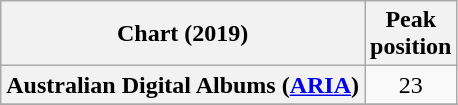<table class="wikitable sortable plainrowheaders" style="text-align:center">
<tr>
<th scope="col">Chart (2019)</th>
<th scope="col">Peak<br>position</th>
</tr>
<tr>
<th scope="row">Australian Digital Albums (<a href='#'>ARIA</a>)</th>
<td>23</td>
</tr>
<tr>
</tr>
<tr>
</tr>
<tr>
</tr>
<tr>
</tr>
<tr>
</tr>
<tr>
</tr>
<tr>
</tr>
</table>
